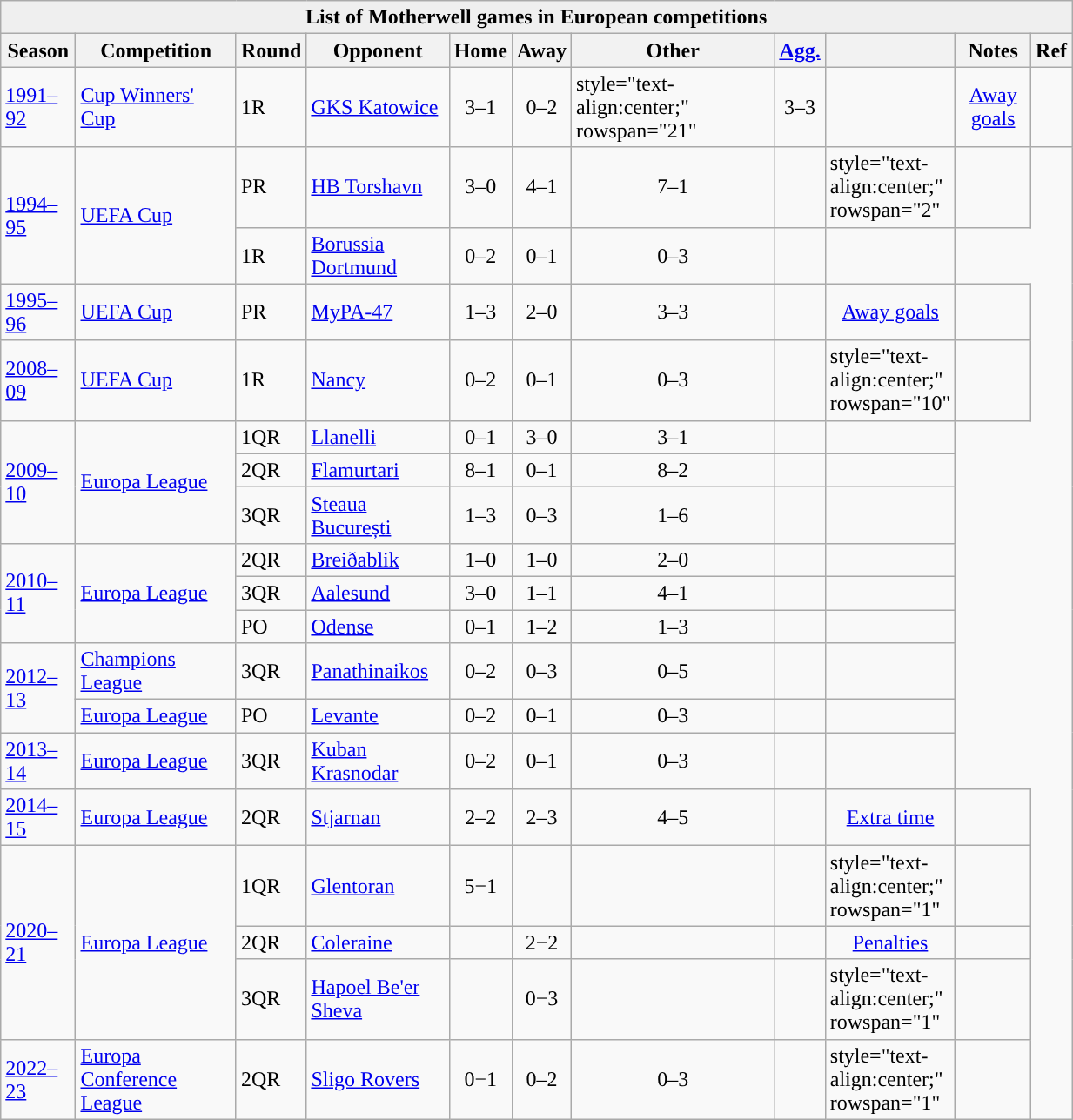<table class="sortable plainrowheaders wikitable" width="65%" style="text-align: left;">
<tr>
<th style="background:#EFEFEF;" colspan=17>List of Motherwell games in European competitions</th>
</tr>
<tr>
<th>Season</th>
<th>Competition</th>
<th>Round</th>
<th>Opponent</th>
<th>Home</th>
<th>Away</th>
<th>Other</th>
<th><a href='#'>Agg.</a></th>
<th scope="col" width=15></th>
<th class="unsortable">Notes</th>
<th class="unsortable">Ref</th>
</tr>
<tr>
<td><a href='#'>1991–92</a></td>
<td><a href='#'>Cup Winners' Cup</a></td>
<td>1R</td>
<td> <a href='#'>GKS Katowice</a></td>
<td align=center>3–1</td>
<td align=center>0–2</td>
<td>style="text-align:center;" rowspan="21" </td>
<td align=center>3–3</td>
<td style="text-align:center;"></td>
<td align=center><a href='#'>Away goals</a></td>
<td></td>
</tr>
<tr>
<td rowspan=2><a href='#'>1994–95</a></td>
<td rowspan=2><a href='#'>UEFA Cup</a></td>
<td>PR</td>
<td> <a href='#'>HB Torshavn</a></td>
<td align=center>3–0</td>
<td align=center>4–1</td>
<td align=center>7–1</td>
<td style="text-align:center;"></td>
<td>style="text-align:center;" rowspan="2" </td>
<td></td>
</tr>
<tr>
<td>1R</td>
<td> <a href='#'>Borussia Dortmund</a></td>
<td align=center>0–2</td>
<td align=center>0–1</td>
<td align=center>0–3</td>
<td style="text-align:center;"></td>
<td></td>
</tr>
<tr>
<td><a href='#'>1995–96</a></td>
<td><a href='#'>UEFA Cup</a></td>
<td>PR</td>
<td> <a href='#'>MyPA-47</a></td>
<td align=center>1–3</td>
<td align=center>2–0</td>
<td align=center>3–3</td>
<td style="text-align:center;"></td>
<td align=center><a href='#'>Away goals</a></td>
<td></td>
</tr>
<tr>
<td><a href='#'>2008–09</a></td>
<td><a href='#'>UEFA Cup</a></td>
<td>1R</td>
<td> <a href='#'>Nancy</a></td>
<td align=center>0–2</td>
<td align=center>0–1</td>
<td align=center>0–3</td>
<td style="text-align:center;"></td>
<td>style="text-align:center;" rowspan="10" </td>
<td></td>
</tr>
<tr>
<td rowspan=3><a href='#'>2009–10</a></td>
<td rowspan=3><a href='#'>Europa League</a></td>
<td>1QR</td>
<td> <a href='#'>Llanelli</a></td>
<td align=center>0–1</td>
<td align=center>3–0</td>
<td align=center>3–1</td>
<td style="text-align:center;"></td>
<td></td>
</tr>
<tr>
<td>2QR</td>
<td> <a href='#'>Flamurtari</a></td>
<td align=center>8–1</td>
<td align=center>0–1</td>
<td align=center>8–2</td>
<td style="text-align:center;"></td>
<td></td>
</tr>
<tr>
<td>3QR</td>
<td> <a href='#'>Steaua București</a></td>
<td align=center>1–3</td>
<td align=center>0–3</td>
<td align=center>1–6</td>
<td style="text-align:center;"></td>
<td></td>
</tr>
<tr>
<td rowspan=3><a href='#'>2010–11</a></td>
<td rowspan=3><a href='#'>Europa League</a></td>
<td>2QR</td>
<td> <a href='#'>Breiðablik</a></td>
<td align=center>1–0</td>
<td align=center>1–0</td>
<td align=center>2–0</td>
<td style="text-align:center;"></td>
<td></td>
</tr>
<tr>
<td>3QR</td>
<td> <a href='#'>Aalesund</a></td>
<td align=center>3–0</td>
<td align=center>1–1</td>
<td align=center>4–1</td>
<td style="text-align:center;"></td>
<td></td>
</tr>
<tr>
<td>PO</td>
<td> <a href='#'>Odense</a></td>
<td align=center>0–1</td>
<td align=center>1–2</td>
<td align=center>1–3</td>
<td style="text-align:center;"></td>
<td></td>
</tr>
<tr>
<td rowspan=2><a href='#'>2012–13</a></td>
<td><a href='#'>Champions League</a></td>
<td>3QR</td>
<td> <a href='#'>Panathinaikos</a></td>
<td align=center>0–2</td>
<td align=center>0–3</td>
<td align=center>0–5</td>
<td style="text-align:center;"></td>
<td></td>
</tr>
<tr>
<td><a href='#'>Europa League</a></td>
<td>PO</td>
<td> <a href='#'>Levante</a></td>
<td align=center>0–2</td>
<td align=center>0–1</td>
<td align=center>0–3</td>
<td style="text-align:center;"></td>
<td></td>
</tr>
<tr>
<td><a href='#'>2013–14</a></td>
<td><a href='#'>Europa League</a></td>
<td>3QR</td>
<td> <a href='#'>Kuban Krasnodar</a></td>
<td align=center>0–2</td>
<td align=center>0–1</td>
<td align=center>0–3</td>
<td style="text-align:center;"></td>
<td></td>
</tr>
<tr>
<td><a href='#'>2014–15</a></td>
<td><a href='#'>Europa League</a></td>
<td>2QR</td>
<td> <a href='#'>Stjarnan</a></td>
<td align=center>2–2</td>
<td align=center>2–3</td>
<td align=center>4–5</td>
<td style="text-align:center;"></td>
<td align=center><a href='#'>Extra time</a></td>
<td></td>
</tr>
<tr>
<td rowspan=3><a href='#'>2020–21</a></td>
<td rowspan=3><a href='#'>Europa League</a></td>
<td>1QR</td>
<td> <a href='#'>Glentoran</a></td>
<td align=center>5−1</td>
<td></td>
<td></td>
<td style="text-align:center;"></td>
<td>style="text-align:center;" rowspan="1" </td>
<td></td>
</tr>
<tr>
<td>2QR</td>
<td> <a href='#'>Coleraine</a></td>
<td></td>
<td align=center>2−2</td>
<td></td>
<td style="text-align:center;"></td>
<td align=center><a href='#'>Penalties</a></td>
<td></td>
</tr>
<tr>
<td>3QR</td>
<td> <a href='#'>Hapoel Be'er Sheva</a></td>
<td></td>
<td align=center>0−3</td>
<td></td>
<td style="text-align:center;"></td>
<td>style="text-align:center;" rowspan="1" </td>
<td></td>
</tr>
<tr>
<td><a href='#'>2022–23</a></td>
<td><a href='#'>Europa Conference League</a></td>
<td>2QR</td>
<td> <a href='#'>Sligo Rovers</a></td>
<td align=center>0−1</td>
<td align=center>0–2</td>
<td align=center>0–3</td>
<td style="text-align:center;"></td>
<td>style="text-align:center;" rowspan="1" </td>
<td></td>
</tr>
</table>
